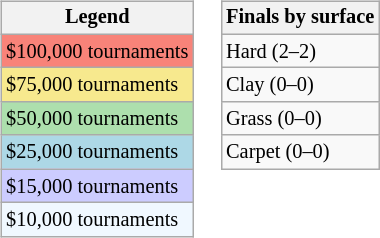<table>
<tr valign=top>
<td><br><table class=wikitable style="font-size:85%">
<tr>
<th>Legend</th>
</tr>
<tr style="background:#f88379;">
<td>$100,000 tournaments</td>
</tr>
<tr style="background:#f7e98e;">
<td>$75,000 tournaments</td>
</tr>
<tr style="background:#addfad;">
<td>$50,000 tournaments</td>
</tr>
<tr style="background:lightblue;">
<td>$25,000 tournaments</td>
</tr>
<tr style="background:#ccccff;">
<td>$15,000 tournaments</td>
</tr>
<tr style="background:#f0f8ff;">
<td>$10,000 tournaments</td>
</tr>
</table>
</td>
<td><br><table class=wikitable style="font-size:85%">
<tr>
<th>Finals by surface</th>
</tr>
<tr>
<td>Hard (2–2)</td>
</tr>
<tr>
<td>Clay (0–0)</td>
</tr>
<tr>
<td>Grass (0–0)</td>
</tr>
<tr>
<td>Carpet (0–0)</td>
</tr>
</table>
</td>
</tr>
</table>
